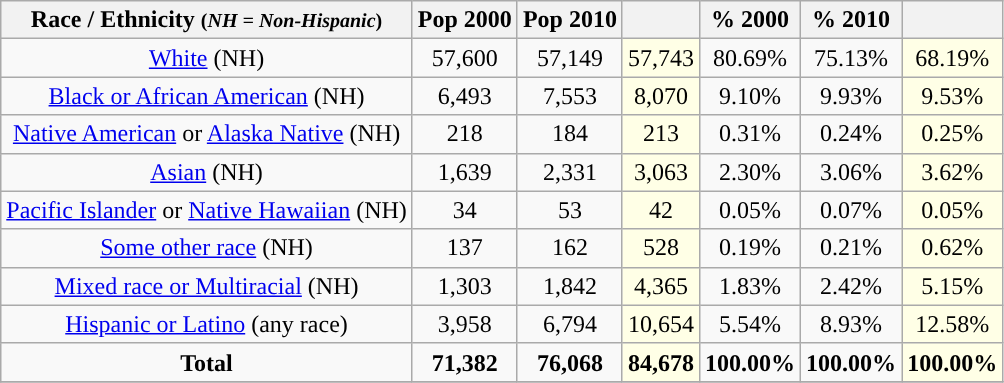<table class="wikitable" style="text-align:center;">
<tr>
<th>Race / Ethnicity <small>(<em>NH = Non-Hispanic</em>)</small></th>
<th>Pop 2000</th>
<th>Pop 2010</th>
<th></th>
<th>% 2000</th>
<th>% 2010</th>
<th></th>
</tr>
<tr>
<td><a href='#'>White</a> (NH)</td>
<td>57,600</td>
<td>57,149</td>
<td style='background: #ffffe6;'>57,743</td>
<td>80.69%</td>
<td>75.13%</td>
<td style='background: #ffffe6;'>68.19%</td>
</tr>
<tr>
<td><a href='#'>Black or African American</a> (NH)</td>
<td>6,493</td>
<td>7,553</td>
<td style='background: #ffffe6;'>8,070</td>
<td>9.10%</td>
<td>9.93%</td>
<td style='background: #ffffe6;'>9.53%</td>
</tr>
<tr>
<td><a href='#'>Native American</a> or <a href='#'>Alaska Native</a> (NH)</td>
<td>218</td>
<td>184</td>
<td style='background: #ffffe6;'>213</td>
<td>0.31%</td>
<td>0.24%</td>
<td style='background: #ffffe6;'>0.25%</td>
</tr>
<tr>
<td><a href='#'>Asian</a> (NH)</td>
<td>1,639</td>
<td>2,331</td>
<td style='background: #ffffe6;'>3,063</td>
<td>2.30%</td>
<td>3.06%</td>
<td style='background: #ffffe6;'>3.62%</td>
</tr>
<tr>
<td><a href='#'>Pacific Islander</a> or <a href='#'>Native Hawaiian</a> (NH)</td>
<td>34</td>
<td>53</td>
<td style='background: #ffffe6;'>42</td>
<td>0.05%</td>
<td>0.07%</td>
<td style='background: #ffffe6;'>0.05%</td>
</tr>
<tr>
<td><a href='#'>Some other race</a> (NH)</td>
<td>137</td>
<td>162</td>
<td style='background: #ffffe6;'>528</td>
<td>0.19%</td>
<td>0.21%</td>
<td style='background: #ffffe6;'>0.62%</td>
</tr>
<tr>
<td><a href='#'>Mixed race or Multiracial</a> (NH)</td>
<td>1,303</td>
<td>1,842</td>
<td style='background: #ffffe6;'>4,365</td>
<td>1.83%</td>
<td>2.42%</td>
<td style='background: #ffffe6;'>5.15%</td>
</tr>
<tr>
<td><a href='#'>Hispanic or Latino</a> (any race)</td>
<td>3,958</td>
<td>6,794</td>
<td style='background: #ffffe6;'>10,654</td>
<td>5.54%</td>
<td>8.93%</td>
<td style='background: #ffffe6;'>12.58%</td>
</tr>
<tr>
<td><strong>Total</strong></td>
<td><strong>71,382</strong></td>
<td><strong>76,068</strong></td>
<td style='background: #ffffe6;'><strong>84,678</strong></td>
<td><strong>100.00%</strong></td>
<td><strong>100.00%</strong></td>
<td style='background: #ffffe6;'><strong>100.00%</strong></td>
</tr>
<tr>
</tr>
</table>
